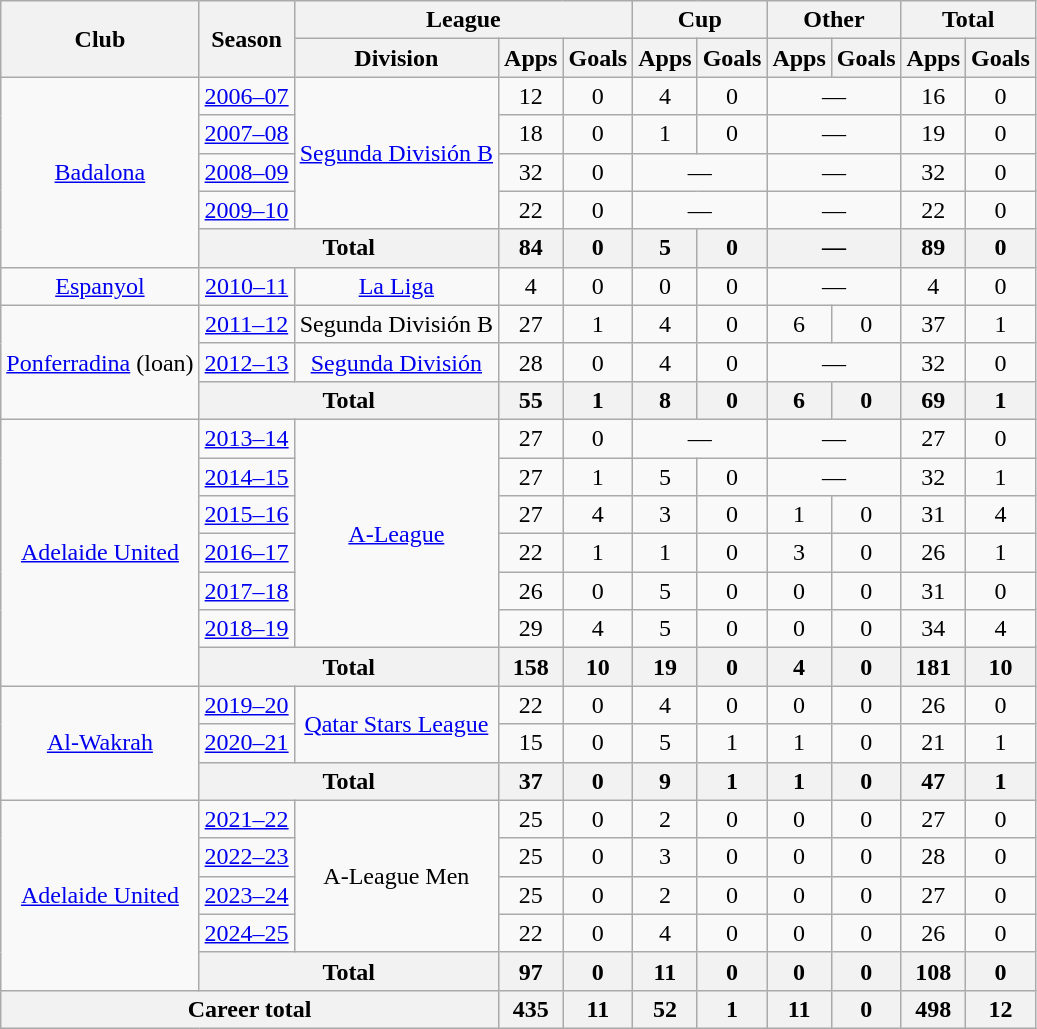<table class="wikitable" style="text-align:center">
<tr>
<th rowspan="2">Club</th>
<th rowspan="2">Season</th>
<th colspan="3">League</th>
<th colspan="2">Cup</th>
<th colspan="2">Other</th>
<th colspan="2">Total</th>
</tr>
<tr>
<th>Division</th>
<th>Apps</th>
<th>Goals</th>
<th>Apps</th>
<th>Goals</th>
<th>Apps</th>
<th>Goals</th>
<th>Apps</th>
<th>Goals</th>
</tr>
<tr>
<td rowspan="5"><a href='#'>Badalona</a></td>
<td><a href='#'>2006–07</a></td>
<td rowspan="4"><a href='#'>Segunda División B</a></td>
<td>12</td>
<td>0</td>
<td>4</td>
<td>0</td>
<td colspan="2">—</td>
<td>16</td>
<td>0</td>
</tr>
<tr>
<td><a href='#'>2007–08</a></td>
<td>18</td>
<td>0</td>
<td>1</td>
<td>0</td>
<td colspan="2">—</td>
<td>19</td>
<td>0</td>
</tr>
<tr>
<td><a href='#'>2008–09</a></td>
<td>32</td>
<td>0</td>
<td colspan="2">—</td>
<td colspan="2">—</td>
<td>32</td>
<td>0</td>
</tr>
<tr>
<td><a href='#'>2009–10</a></td>
<td>22</td>
<td>0</td>
<td colspan="2">—</td>
<td colspan="2">—</td>
<td>22</td>
<td>0</td>
</tr>
<tr>
<th colspan="2">Total</th>
<th>84</th>
<th>0</th>
<th>5</th>
<th>0</th>
<th colspan="2">—</th>
<th>89</th>
<th>0</th>
</tr>
<tr>
<td rowspan="1"><a href='#'>Espanyol</a></td>
<td><a href='#'>2010–11</a></td>
<td><a href='#'>La Liga</a></td>
<td>4</td>
<td>0</td>
<td>0</td>
<td>0</td>
<td colspan="2">—</td>
<td>4</td>
<td>0</td>
</tr>
<tr>
<td rowspan="3"><a href='#'>Ponferradina</a> (loan)</td>
<td><a href='#'>2011–12</a></td>
<td>Segunda División B</td>
<td>27</td>
<td>1</td>
<td>4</td>
<td>0</td>
<td>6</td>
<td>0</td>
<td>37</td>
<td>1</td>
</tr>
<tr>
<td><a href='#'>2012–13</a></td>
<td><a href='#'>Segunda División</a></td>
<td>28</td>
<td>0</td>
<td>4</td>
<td>0</td>
<td colspan="2">—</td>
<td>32</td>
<td>0</td>
</tr>
<tr>
<th colspan="2">Total</th>
<th>55</th>
<th>1</th>
<th>8</th>
<th>0</th>
<th>6</th>
<th>0</th>
<th>69</th>
<th>1</th>
</tr>
<tr>
<td rowspan="7"><a href='#'>Adelaide United</a></td>
<td><a href='#'>2013–14</a></td>
<td rowspan="6"><a href='#'>A-League</a></td>
<td>27</td>
<td>0</td>
<td colspan="2">—</td>
<td colspan="2">—</td>
<td>27</td>
<td>0</td>
</tr>
<tr>
<td><a href='#'>2014–15</a></td>
<td>27</td>
<td>1</td>
<td>5</td>
<td>0</td>
<td colspan="2">—</td>
<td>32</td>
<td>1</td>
</tr>
<tr>
<td><a href='#'>2015–16</a></td>
<td>27</td>
<td>4</td>
<td>3</td>
<td>0</td>
<td>1</td>
<td>0</td>
<td>31</td>
<td>4</td>
</tr>
<tr>
<td><a href='#'>2016–17</a></td>
<td>22</td>
<td>1</td>
<td>1</td>
<td>0</td>
<td>3</td>
<td>0</td>
<td>26</td>
<td>1</td>
</tr>
<tr>
<td><a href='#'>2017–18</a></td>
<td>26</td>
<td>0</td>
<td>5</td>
<td>0</td>
<td>0</td>
<td>0</td>
<td>31</td>
<td>0</td>
</tr>
<tr>
<td><a href='#'>2018–19</a></td>
<td>29</td>
<td>4</td>
<td>5</td>
<td>0</td>
<td>0</td>
<td>0</td>
<td>34</td>
<td>4</td>
</tr>
<tr>
<th colspan="2">Total</th>
<th>158</th>
<th>10</th>
<th>19</th>
<th>0</th>
<th>4</th>
<th>0</th>
<th>181</th>
<th>10</th>
</tr>
<tr>
<td rowspan="3"><a href='#'>Al-Wakrah</a></td>
<td><a href='#'>2019–20</a></td>
<td rowspan="2"><a href='#'>Qatar Stars League</a></td>
<td>22</td>
<td>0</td>
<td>4</td>
<td>0</td>
<td>0</td>
<td>0</td>
<td>26</td>
<td>0</td>
</tr>
<tr>
<td><a href='#'>2020–21</a></td>
<td>15</td>
<td>0</td>
<td>5</td>
<td>1</td>
<td>1</td>
<td>0</td>
<td>21</td>
<td>1</td>
</tr>
<tr>
<th colspan="2">Total</th>
<th>37</th>
<th>0</th>
<th>9</th>
<th>1</th>
<th>1</th>
<th>0</th>
<th>47</th>
<th>1</th>
</tr>
<tr>
<td rowspan="5"><a href='#'>Adelaide United</a></td>
<td><a href='#'>2021–22</a></td>
<td rowspan="4">A-League Men</td>
<td>25</td>
<td>0</td>
<td>2</td>
<td>0</td>
<td>0</td>
<td>0</td>
<td>27</td>
<td>0</td>
</tr>
<tr>
<td><a href='#'>2022–23</a></td>
<td>25</td>
<td>0</td>
<td>3</td>
<td>0</td>
<td>0</td>
<td>0</td>
<td>28</td>
<td>0</td>
</tr>
<tr>
<td><a href='#'>2023–24</a></td>
<td>25</td>
<td>0</td>
<td>2</td>
<td>0</td>
<td>0</td>
<td>0</td>
<td>27</td>
<td>0</td>
</tr>
<tr>
<td><a href='#'>2024–25</a></td>
<td>22</td>
<td>0</td>
<td>4</td>
<td>0</td>
<td>0</td>
<td>0</td>
<td>26</td>
<td>0</td>
</tr>
<tr>
<th colspan="2">Total</th>
<th>97</th>
<th>0</th>
<th>11</th>
<th>0</th>
<th>0</th>
<th>0</th>
<th>108</th>
<th>0</th>
</tr>
<tr>
<th colspan="3">Career total</th>
<th>435</th>
<th>11</th>
<th>52</th>
<th>1</th>
<th>11</th>
<th>0</th>
<th>498</th>
<th>12</th>
</tr>
</table>
